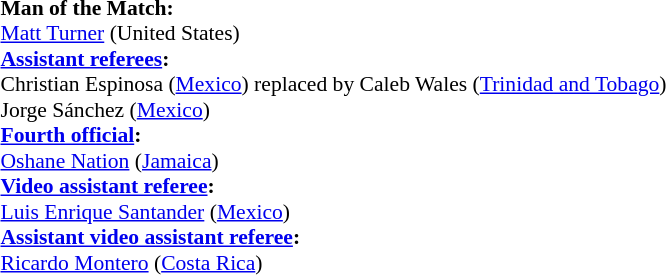<table style="width:100%; font-size:90%;">
<tr>
<td><br><strong>Man of the Match:</strong>
<br><a href='#'>Matt Turner</a> (United States)<br><strong><a href='#'>Assistant referees</a>:</strong>
<br>Christian Espinosa (<a href='#'>Mexico</a>) replaced by Caleb Wales (<a href='#'>Trinidad and Tobago</a>)
<br>Jorge Sánchez (<a href='#'>Mexico</a>)
<br><strong><a href='#'>Fourth official</a>:</strong>
<br><a href='#'>Oshane Nation</a> (<a href='#'>Jamaica</a>)
<br><strong><a href='#'>Video assistant referee</a>:</strong>
<br><a href='#'>Luis Enrique Santander</a> (<a href='#'>Mexico</a>)
<br><strong><a href='#'>Assistant video assistant referee</a>:</strong>
<br><a href='#'>Ricardo Montero</a> (<a href='#'>Costa Rica</a>)</td>
</tr>
</table>
